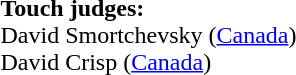<table style="width:100%">
<tr>
<td><br><strong>Touch judges:</strong>
<br> David Smortchevsky (<a href='#'>Canada</a>)
<br>David Crisp (<a href='#'>Canada</a>)</td>
</tr>
</table>
